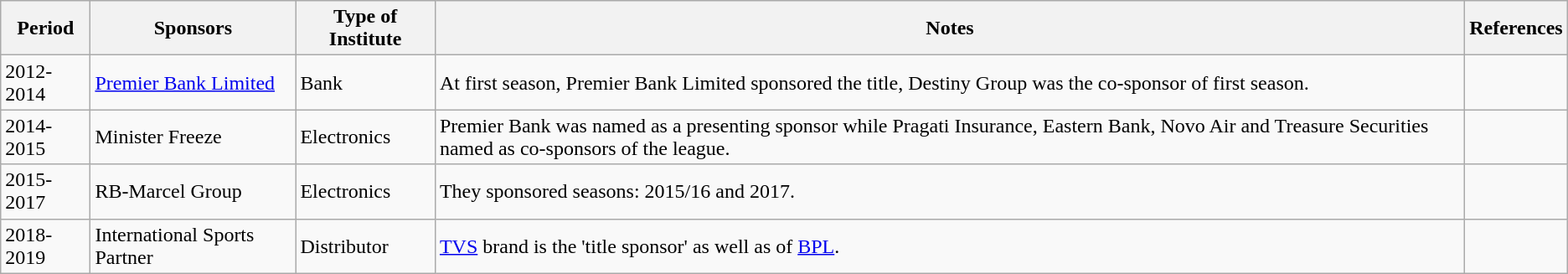<table class="wikitable sortable">
<tr>
<th>Period</th>
<th>Sponsors</th>
<th>Type of Institute</th>
<th>Notes</th>
<th>References</th>
</tr>
<tr>
<td>2012-2014</td>
<td><a href='#'>Premier Bank Limited</a></td>
<td>Bank</td>
<td>At first season, Premier Bank Limited sponsored the title, Destiny Group was the co-sponsor of first season.</td>
<td></td>
</tr>
<tr>
<td>2014-2015</td>
<td>Minister Freeze</td>
<td>Electronics</td>
<td>Premier Bank was named as a presenting sponsor while Pragati Insurance, Eastern Bank, Novo Air and Treasure Securities named as co-sponsors of the league.</td>
<td></td>
</tr>
<tr>
<td>2015-2017</td>
<td>RB-Marcel Group</td>
<td>Electronics</td>
<td>They sponsored seasons: 2015/16 and 2017.</td>
<td></td>
</tr>
<tr>
<td>2018-2019</td>
<td>International Sports Partner</td>
<td>Distributor</td>
<td><a href='#'>TVS</a> brand is the 'title sponsor' as well as of <a href='#'>BPL</a>.</td>
<td></td>
</tr>
</table>
